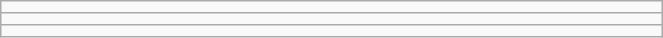<table class="wikitable" style="font-size:110%;" width="35%">
<tr>
<td></td>
</tr>
<tr>
<td></td>
</tr>
<tr>
<td></td>
</tr>
</table>
